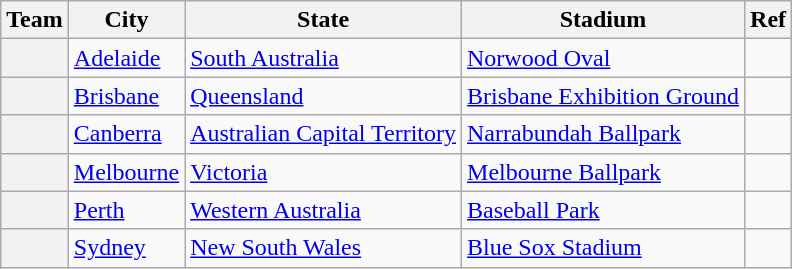<table class="wikitable sortable plainrowheaders" style="font-size:100%;">
<tr>
<th scope="col">Team</th>
<th scope="col">City</th>
<th scope="col">State</th>
<th scope="col">Stadium</th>
<th scope="col" class="unsortable">Ref</th>
</tr>
<tr>
<th scope="row"></th>
<td><a href='#'>Adelaide</a></td>
<td><a href='#'>South Australia</a></td>
<td><a href='#'>Norwood Oval</a></td>
<td></td>
</tr>
<tr>
<th scope="row"></th>
<td><a href='#'>Brisbane</a></td>
<td><a href='#'>Queensland</a></td>
<td><a href='#'>Brisbane Exhibition Ground</a></td>
<td></td>
</tr>
<tr>
<th scope="row"></th>
<td><a href='#'>Canberra</a></td>
<td><a href='#'>Australian Capital Territory</a></td>
<td><a href='#'>Narrabundah Ballpark</a></td>
<td></td>
</tr>
<tr>
<th scope="row"></th>
<td><a href='#'>Melbourne</a></td>
<td><a href='#'>Victoria</a></td>
<td><a href='#'>Melbourne Ballpark</a></td>
<td></td>
</tr>
<tr>
<th scope="row"></th>
<td><a href='#'>Perth</a></td>
<td><a href='#'>Western Australia</a></td>
<td><a href='#'>Baseball Park</a></td>
<td></td>
</tr>
<tr>
<th scope="row"></th>
<td><a href='#'>Sydney</a></td>
<td><a href='#'>New South Wales</a></td>
<td><a href='#'>Blue Sox Stadium</a></td>
<td></td>
</tr>
</table>
